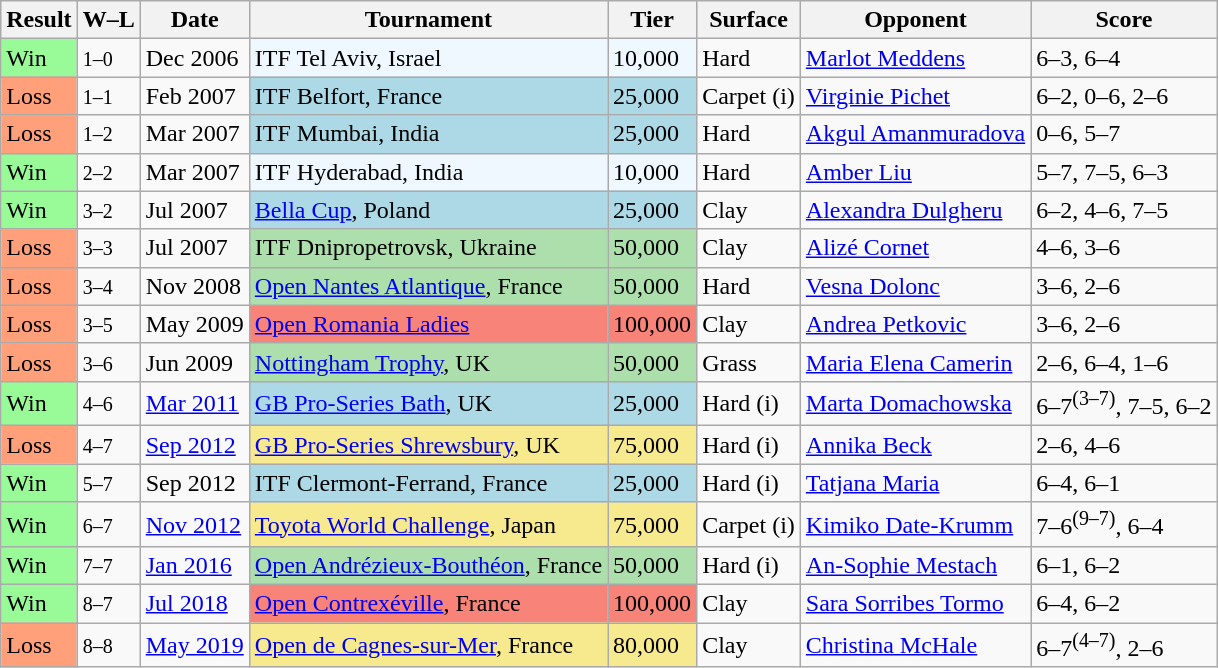<table class="sortable wikitable">
<tr>
<th>Result</th>
<th class="unsortable">W–L</th>
<th>Date</th>
<th>Tournament</th>
<th>Tier</th>
<th>Surface</th>
<th>Opponent</th>
<th class="unsortable">Score</th>
</tr>
<tr>
<td style="background:#98fb98;">Win</td>
<td><small>1–0</small></td>
<td>Dec 2006</td>
<td style="background:#f0f8ff;">ITF Tel Aviv, Israel</td>
<td style="background:#f0f8ff;">10,000</td>
<td>Hard</td>
<td> <a href='#'>Marlot Meddens</a></td>
<td>6–3, 6–4</td>
</tr>
<tr>
<td style="background:#ffa07a;">Loss</td>
<td><small>1–1</small></td>
<td>Feb 2007</td>
<td style="background:lightblue;">ITF Belfort, France</td>
<td style="background:lightblue;">25,000</td>
<td>Carpet (i)</td>
<td> <a href='#'>Virginie Pichet</a></td>
<td>6–2, 0–6, 2–6</td>
</tr>
<tr>
<td style="background:#ffa07a;">Loss</td>
<td><small>1–2</small></td>
<td>Mar 2007</td>
<td style="background:lightblue;">ITF Mumbai, India</td>
<td style="background:lightblue;">25,000</td>
<td>Hard</td>
<td> <a href='#'>Akgul Amanmuradova</a></td>
<td>0–6, 5–7</td>
</tr>
<tr>
<td style="background:#98fb98;">Win</td>
<td><small>2–2</small></td>
<td>Mar 2007</td>
<td style="background:#f0f8ff;">ITF Hyderabad, India</td>
<td style="background:#f0f8ff;">10,000</td>
<td>Hard</td>
<td> <a href='#'>Amber Liu</a></td>
<td>5–7, 7–5, 6–3</td>
</tr>
<tr>
<td style="background:#98fb98;">Win</td>
<td><small>3–2</small></td>
<td>Jul 2007</td>
<td style="background:lightblue;"><a href='#'>Bella Cup</a>, Poland</td>
<td style="background:lightblue;">25,000</td>
<td>Clay</td>
<td> <a href='#'>Alexandra Dulgheru</a></td>
<td>6–2, 4–6, 7–5</td>
</tr>
<tr>
<td style="background:#ffa07a;">Loss</td>
<td><small>3–3</small></td>
<td>Jul 2007</td>
<td style="background:#addfad;">ITF Dnipropetrovsk, Ukraine</td>
<td style="background:#addfad;">50,000</td>
<td>Clay</td>
<td> <a href='#'>Alizé Cornet</a></td>
<td>4–6, 3–6</td>
</tr>
<tr>
<td style="background:#ffa07a;">Loss</td>
<td><small>3–4</small></td>
<td>Nov 2008</td>
<td style="background:#addfad;"><a href='#'>Open Nantes Atlantique</a>, France</td>
<td style="background:#addfad;">50,000</td>
<td>Hard</td>
<td> <a href='#'>Vesna Dolonc</a></td>
<td>3–6, 2–6</td>
</tr>
<tr>
<td style="background:#ffa07a;">Loss</td>
<td><small>3–5</small></td>
<td>May 2009</td>
<td style="background:#f88379;"><a href='#'>Open Romania Ladies</a></td>
<td style="background:#f88379;">100,000</td>
<td>Clay</td>
<td> <a href='#'>Andrea Petkovic</a></td>
<td>3–6, 2–6</td>
</tr>
<tr>
<td style="background:#ffa07a;">Loss</td>
<td><small>3–6</small></td>
<td>Jun 2009</td>
<td style="background:#addfad;"><a href='#'>Nottingham Trophy</a>, UK</td>
<td style="background:#addfad;">50,000</td>
<td>Grass</td>
<td> <a href='#'>Maria Elena Camerin</a></td>
<td>2–6, 6–4, 1–6</td>
</tr>
<tr>
<td style="background:#98fb98;">Win</td>
<td><small>4–6</small></td>
<td><a href='#'>Mar 2011</a></td>
<td style="background:lightblue;"><a href='#'>GB Pro-Series Bath</a>, UK</td>
<td style="background:lightblue;">25,000</td>
<td>Hard (i)</td>
<td> <a href='#'>Marta Domachowska</a></td>
<td>6–7<sup>(3–7)</sup>, 7–5, 6–2</td>
</tr>
<tr>
<td style="background:#ffa07a;">Loss</td>
<td><small>4–7</small></td>
<td><a href='#'>Sep 2012</a></td>
<td style="background:#f7e98e;"><a href='#'>GB Pro-Series Shrewsbury</a>, UK</td>
<td style="background:#f7e98e;">75,000</td>
<td>Hard (i)</td>
<td> <a href='#'>Annika Beck</a></td>
<td>2–6, 4–6</td>
</tr>
<tr>
<td style="background:#98fb98;">Win</td>
<td><small>5–7</small></td>
<td>Sep 2012</td>
<td style="background:lightblue;">ITF Clermont-Ferrand, France</td>
<td style="background:lightblue;">25,000</td>
<td>Hard (i)</td>
<td> <a href='#'>Tatjana Maria</a></td>
<td>6–4, 6–1</td>
</tr>
<tr>
<td style="background:#98fb98;">Win</td>
<td><small>6–7</small></td>
<td><a href='#'>Nov 2012</a></td>
<td style="background:#f7e98e;"><a href='#'>Toyota World Challenge</a>, Japan</td>
<td style="background:#f7e98e;">75,000</td>
<td>Carpet (i)</td>
<td> <a href='#'>Kimiko Date-Krumm</a></td>
<td>7–6<sup>(9–7)</sup>, 6–4</td>
</tr>
<tr>
<td style="background:#98fb98;">Win</td>
<td><small>7–7</small></td>
<td><a href='#'>Jan 2016</a></td>
<td style="background:#addfad;"><a href='#'>Open Andrézieux-Bouthéon</a>, France</td>
<td style="background:#addfad;">50,000</td>
<td>Hard (i)</td>
<td> <a href='#'>An-Sophie Mestach</a></td>
<td>6–1, 6–2</td>
</tr>
<tr>
<td style="background:#98fb98;">Win</td>
<td><small>8–7</small></td>
<td><a href='#'>Jul 2018</a></td>
<td style="background:#f88379;"><a href='#'>Open Contrexéville</a>, France</td>
<td style="background:#f88379;">100,000</td>
<td>Clay</td>
<td> <a href='#'>Sara Sorribes Tormo</a></td>
<td>6–4, 6–2</td>
</tr>
<tr>
<td style="background:#ffa07a;">Loss</td>
<td><small>8–8</small></td>
<td><a href='#'>May 2019</a></td>
<td style="background:#f7e98e;"><a href='#'>Open de Cagnes-sur-Mer</a>, France</td>
<td style="background:#f7e98e;">80,000</td>
<td>Clay</td>
<td> <a href='#'>Christina McHale</a></td>
<td>6–7<sup>(4–7)</sup>, 2–6</td>
</tr>
</table>
